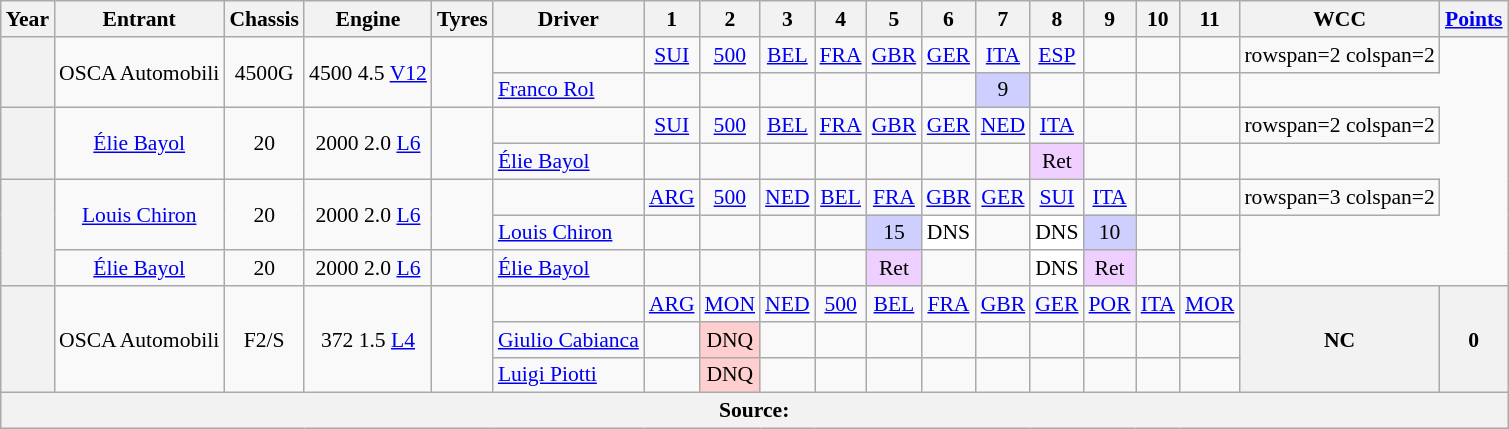<table class="wikitable" style="text-align:center; font-size:90%">
<tr>
<th>Year</th>
<th>Entrant</th>
<th>Chassis</th>
<th>Engine</th>
<th>Tyres</th>
<th>Driver</th>
<th>1</th>
<th>2</th>
<th>3</th>
<th>4</th>
<th>5</th>
<th>6</th>
<th>7</th>
<th>8</th>
<th>9</th>
<th>10</th>
<th>11</th>
<th>WCC</th>
<th><a href='#'>Points</a></th>
</tr>
<tr>
<th rowspan=2></th>
<td rowspan=2>OSCA Automobili</td>
<td rowspan=2>4500G</td>
<td rowspan=2>4500 4.5 <a href='#'>V12</a></td>
<td rowspan=2></td>
<td></td>
<td><a href='#'>SUI</a></td>
<td><a href='#'>500</a></td>
<td><a href='#'>BEL</a></td>
<td><a href='#'>FRA</a></td>
<td><a href='#'>GBR</a></td>
<td><a href='#'>GER</a></td>
<td><a href='#'>ITA</a></td>
<td><a href='#'>ESP</a></td>
<td></td>
<td></td>
<td></td>
<td>rowspan=2 colspan=2 </td>
</tr>
<tr>
<td align="left"> <a href='#'>Franco Rol</a></td>
<td></td>
<td></td>
<td></td>
<td></td>
<td></td>
<td></td>
<td style="background:#cfcfff;">9</td>
<td></td>
<td></td>
<td></td>
<td></td>
</tr>
<tr>
<th rowspan=2></th>
<td rowspan=2><a href='#'>Élie Bayol</a></td>
<td rowspan=2>20</td>
<td rowspan=2>2000 2.0 <a href='#'>L6</a></td>
<td rowspan=2></td>
<td></td>
<td><a href='#'>SUI</a></td>
<td><a href='#'>500</a></td>
<td><a href='#'>BEL</a></td>
<td><a href='#'>FRA</a></td>
<td><a href='#'>GBR</a></td>
<td><a href='#'>GER</a></td>
<td><a href='#'>NED</a></td>
<td><a href='#'>ITA</a></td>
<td></td>
<td></td>
<td></td>
<td>rowspan=2 colspan=2 </td>
</tr>
<tr>
<td align="left"> <a href='#'>Élie Bayol</a></td>
<td></td>
<td></td>
<td></td>
<td></td>
<td></td>
<td></td>
<td></td>
<td style="background:#efcfff;">Ret</td>
<td></td>
<td></td>
<td></td>
</tr>
<tr>
<th rowspan=3></th>
<td rowspan=2><a href='#'>Louis Chiron</a></td>
<td rowspan=2>20</td>
<td rowspan=2>2000 2.0 <a href='#'>L6</a></td>
<td rowspan=2></td>
<td></td>
<td><a href='#'>ARG</a></td>
<td><a href='#'>500</a></td>
<td><a href='#'>NED</a></td>
<td><a href='#'>BEL</a></td>
<td><a href='#'>FRA</a></td>
<td><a href='#'>GBR</a></td>
<td><a href='#'>GER</a></td>
<td><a href='#'>SUI</a></td>
<td><a href='#'>ITA</a></td>
<td></td>
<td></td>
<td>rowspan=3 colspan=2 </td>
</tr>
<tr>
<td align="left"> <a href='#'>Louis Chiron</a></td>
<td></td>
<td></td>
<td></td>
<td></td>
<td style="background:#CFCFFF;">15</td>
<td style="background:#FFFFFF;">DNS</td>
<td></td>
<td style="background:#FFFFFF;">DNS</td>
<td style="background:#CFCFFF;">10</td>
<td></td>
<td></td>
</tr>
<tr>
<td><a href='#'>Élie Bayol</a></td>
<td>20</td>
<td>2000 2.0 <a href='#'>L6</a></td>
<td></td>
<td align="left"> <a href='#'>Élie Bayol</a></td>
<td></td>
<td></td>
<td></td>
<td></td>
<td style="background:#EFCFFF;">Ret</td>
<td></td>
<td></td>
<td style="background:#FFFFFF;">DNS</td>
<td style="background:#EFCFFF;">Ret</td>
<td></td>
<td></td>
</tr>
<tr>
<th rowspan=3></th>
<td rowspan=3>OSCA Automobili</td>
<td rowspan=3>F2/S</td>
<td rowspan=3>372 1.5 <a href='#'>L4</a></td>
<td rowspan=3></td>
<td></td>
<td><a href='#'>ARG</a></td>
<td><a href='#'>MON</a></td>
<td><a href='#'>NED</a></td>
<td><a href='#'>500</a></td>
<td><a href='#'>BEL</a></td>
<td><a href='#'>FRA</a></td>
<td><a href='#'>GBR</a></td>
<td><a href='#'>GER</a></td>
<td><a href='#'>POR</a></td>
<td><a href='#'>ITA</a></td>
<td><a href='#'>MOR</a></td>
<th rowspan=3>NC</th>
<th rowspan=3>0</th>
</tr>
<tr>
<td align="left"> <a href='#'>Giulio Cabianca</a></td>
<td></td>
<td style="background:#ffcfcf;">DNQ</td>
<td></td>
<td></td>
<td></td>
<td></td>
<td></td>
<td></td>
<td></td>
<td></td>
<td></td>
</tr>
<tr>
<td align="left"> <a href='#'>Luigi Piotti</a></td>
<td></td>
<td style="background:#ffcfcf;">DNQ</td>
<td></td>
<td></td>
<td></td>
<td></td>
<td></td>
<td></td>
<td></td>
<td></td>
<td></td>
</tr>
<tr>
<th colspan="19">Source:</th>
</tr>
</table>
